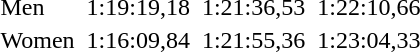<table>
<tr>
<td>Men</td>
<td></td>
<td>1:19:19,18</td>
<td></td>
<td>1:21:36,53</td>
<td></td>
<td>1:22:10,66</td>
</tr>
<tr>
<td>Women</td>
<td></td>
<td>1:16:09,84</td>
<td></td>
<td>1:21:55,36</td>
<td></td>
<td>1:23:04,33</td>
</tr>
</table>
